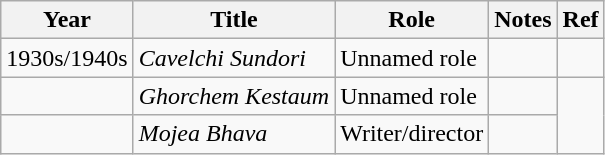<table class="wikitable sortable">
<tr>
<th>Year</th>
<th>Title</th>
<th>Role</th>
<th>Notes</th>
<th>Ref</th>
</tr>
<tr>
<td>1930s/1940s</td>
<td><em>Cavelchi Sundori</em></td>
<td>Unnamed role</td>
<td></td>
<td></td>
</tr>
<tr>
<td></td>
<td><em>Ghorchem Kestaum</em></td>
<td>Unnamed role</td>
<td></td>
<td rowspan="2"></td>
</tr>
<tr>
<td></td>
<td><em>Mojea Bhava</em></td>
<td>Writer/director</td>
<td></td>
</tr>
</table>
